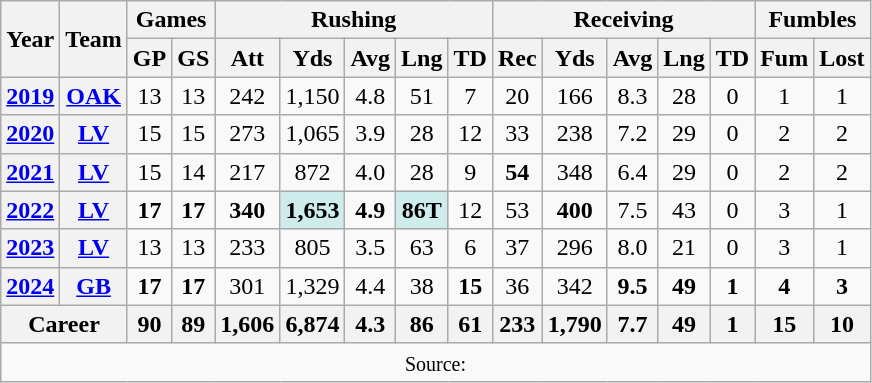<table class="wikitable" style="text-align:center;">
<tr>
<th rowspan="2">Year</th>
<th rowspan="2">Team</th>
<th colspan="2">Games</th>
<th colspan="5">Rushing</th>
<th colspan="5">Receiving</th>
<th colspan="2">Fumbles</th>
</tr>
<tr>
<th>GP</th>
<th>GS</th>
<th>Att</th>
<th>Yds</th>
<th>Avg</th>
<th>Lng</th>
<th>TD</th>
<th>Rec</th>
<th>Yds</th>
<th>Avg</th>
<th>Lng</th>
<th>TD</th>
<th>Fum</th>
<th>Lost</th>
</tr>
<tr>
<th><a href='#'>2019</a></th>
<th><a href='#'>OAK</a></th>
<td>13</td>
<td>13</td>
<td>242</td>
<td>1,150</td>
<td>4.8</td>
<td>51</td>
<td>7</td>
<td>20</td>
<td>166</td>
<td>8.3</td>
<td>28</td>
<td>0</td>
<td>1</td>
<td>1</td>
</tr>
<tr>
<th><a href='#'>2020</a></th>
<th><a href='#'>LV</a></th>
<td>15</td>
<td>15</td>
<td>273</td>
<td>1,065</td>
<td>3.9</td>
<td>28</td>
<td>12</td>
<td>33</td>
<td>238</td>
<td>7.2</td>
<td>29</td>
<td>0</td>
<td>2</td>
<td>2</td>
</tr>
<tr>
<th><a href='#'>2021</a></th>
<th><a href='#'>LV</a></th>
<td>15</td>
<td>14</td>
<td>217</td>
<td>872</td>
<td>4.0</td>
<td>28</td>
<td>9</td>
<td><strong>54</strong></td>
<td>348</td>
<td>6.4</td>
<td>29</td>
<td>0</td>
<td>2</td>
<td>2</td>
</tr>
<tr>
<th><a href='#'>2022</a></th>
<th><a href='#'>LV</a></th>
<td><strong>17</strong></td>
<td><strong>17</strong></td>
<td><strong>340</strong></td>
<td style="background:#cfecec;"><strong>1,653</strong></td>
<td><strong>4.9</strong></td>
<td style="background:#cfecec;"><strong>86T</strong></td>
<td>12</td>
<td>53</td>
<td><strong>400</strong></td>
<td>7.5</td>
<td>43</td>
<td>0</td>
<td>3</td>
<td>1</td>
</tr>
<tr>
<th><a href='#'>2023</a></th>
<th><a href='#'>LV</a></th>
<td>13</td>
<td>13</td>
<td>233</td>
<td>805</td>
<td>3.5</td>
<td>63</td>
<td>6</td>
<td>37</td>
<td>296</td>
<td>8.0</td>
<td>21</td>
<td>0</td>
<td>3</td>
<td>1</td>
</tr>
<tr>
<th><a href='#'>2024</a></th>
<th><a href='#'>GB</a></th>
<td><strong>17</strong></td>
<td><strong>17</strong></td>
<td>301</td>
<td>1,329</td>
<td>4.4</td>
<td>38</td>
<td><strong>15</strong></td>
<td>36</td>
<td>342</td>
<td><strong>9.5</strong></td>
<td><strong> 49</strong></td>
<td><strong>1</strong></td>
<td><strong>4</strong></td>
<td><strong>3</strong></td>
</tr>
<tr>
<th colspan="2">Career</th>
<th>90</th>
<th>89</th>
<th>1,606</th>
<th>6,874</th>
<th>4.3</th>
<th>86</th>
<th>61</th>
<th>233</th>
<th>1,790</th>
<th>7.7</th>
<th>49</th>
<th>1</th>
<th>15</th>
<th>10</th>
</tr>
<tr>
<td colspan="16"><small>Source: </small></td>
</tr>
</table>
